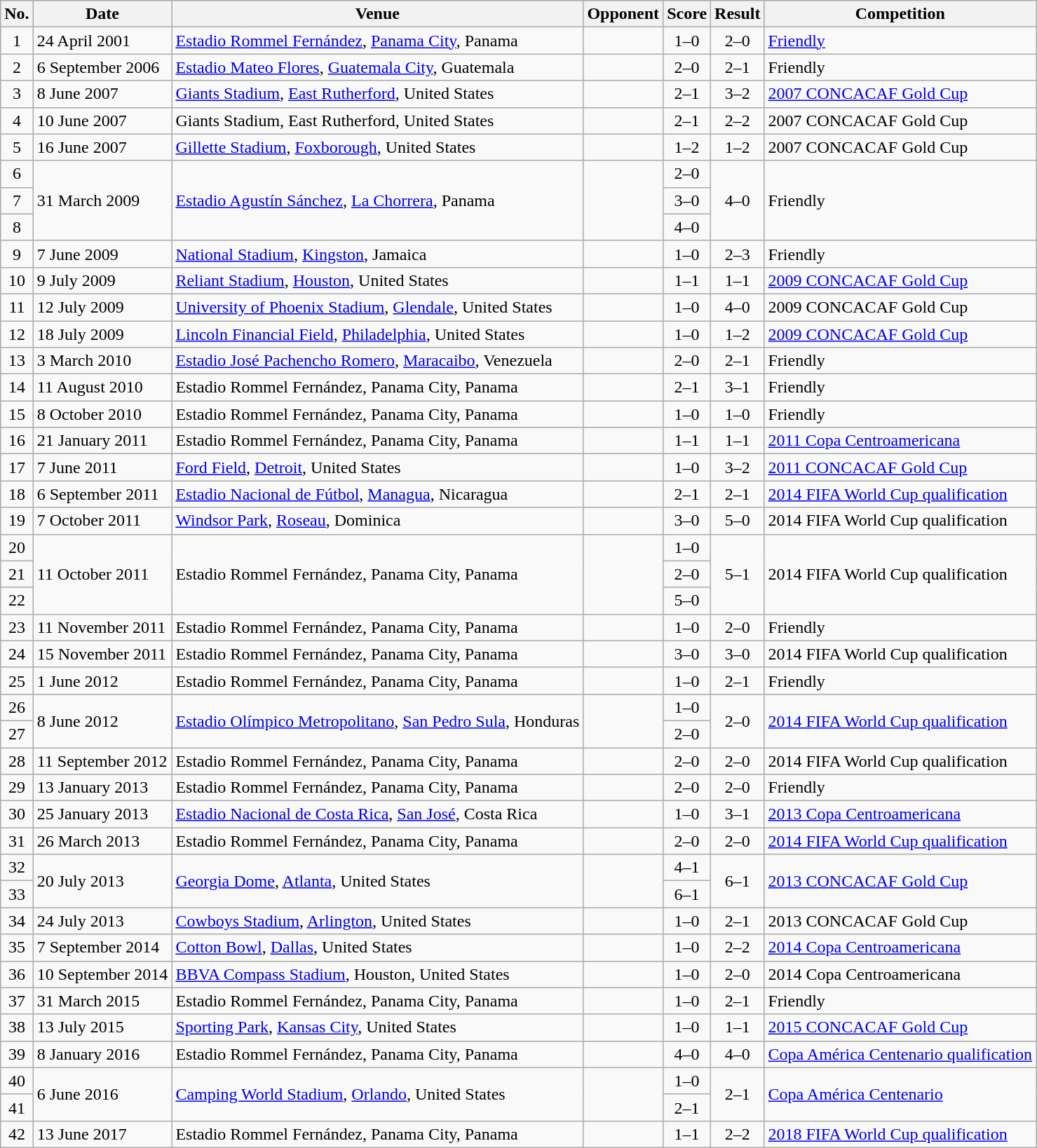<table class="wikitable sortable">
<tr>
<th scope="col">No.</th>
<th scope="col">Date</th>
<th scope="col">Venue</th>
<th scope="col">Opponent</th>
<th scope="col">Score</th>
<th scope="col">Result</th>
<th scope="col">Competition</th>
</tr>
<tr>
<td style="text-align:center">1</td>
<td>24 April 2001</td>
<td><a href='#'>Estadio Rommel Fernández</a>, <a href='#'>Panama City</a>, Panama</td>
<td></td>
<td style="text-align:center">1–0</td>
<td style="text-align:center">2–0</td>
<td><a href='#'>Friendly</a></td>
</tr>
<tr>
<td style="text-align:center">2</td>
<td>6 September 2006</td>
<td><a href='#'>Estadio Mateo Flores</a>, <a href='#'>Guatemala City</a>, Guatemala</td>
<td></td>
<td style="text-align:center">2–0</td>
<td style="text-align:center">2–1</td>
<td>Friendly</td>
</tr>
<tr>
<td style="text-align:center">3</td>
<td>8 June 2007</td>
<td><a href='#'>Giants Stadium</a>, <a href='#'>East Rutherford</a>, United States</td>
<td></td>
<td style="text-align:center">2–1</td>
<td style="text-align:center">3–2</td>
<td><a href='#'>2007 CONCACAF Gold Cup</a></td>
</tr>
<tr>
<td style="text-align:center">4</td>
<td>10 June 2007</td>
<td>Giants Stadium, East Rutherford, United States</td>
<td></td>
<td style="text-align:center">2–1</td>
<td style="text-align:center">2–2</td>
<td>2007 CONCACAF Gold Cup</td>
</tr>
<tr>
<td style="text-align:center">5</td>
<td>16 June 2007</td>
<td><a href='#'>Gillette Stadium</a>, <a href='#'>Foxborough</a>, United States</td>
<td></td>
<td style="text-align:center">1–2</td>
<td style="text-align:center">1–2</td>
<td>2007 CONCACAF Gold Cup</td>
</tr>
<tr>
<td style="text-align:center">6</td>
<td rowspan="3">31 March 2009</td>
<td rowspan="3"><a href='#'>Estadio Agustín Sánchez</a>, <a href='#'>La Chorrera</a>, Panama</td>
<td rowspan="3"></td>
<td style="text-align:center">2–0</td>
<td rowspan="3" style="text-align:center">4–0</td>
<td rowspan="3">Friendly</td>
</tr>
<tr>
<td style="text-align:center">7</td>
<td style="text-align:center">3–0</td>
</tr>
<tr>
<td style="text-align:center">8</td>
<td style="text-align:center">4–0</td>
</tr>
<tr>
<td style="text-align:center">9</td>
<td>7 June 2009</td>
<td><a href='#'>National Stadium</a>, <a href='#'>Kingston</a>, Jamaica</td>
<td></td>
<td style="text-align:center">1–0</td>
<td style="text-align:center">2–3</td>
<td>Friendly</td>
</tr>
<tr>
<td style="text-align:center">10</td>
<td>9 July 2009</td>
<td><a href='#'>Reliant Stadium</a>, <a href='#'>Houston</a>, United States</td>
<td></td>
<td style="text-align:center">1–1</td>
<td style="text-align:center">1–1</td>
<td><a href='#'>2009 CONCACAF Gold Cup</a></td>
</tr>
<tr>
<td style="text-align:center">11</td>
<td>12 July 2009</td>
<td><a href='#'>University of Phoenix Stadium</a>, <a href='#'>Glendale</a>, United States</td>
<td></td>
<td style="text-align:center">1–0</td>
<td style="text-align:center">4–0</td>
<td>2009 CONCACAF Gold Cup</td>
</tr>
<tr>
<td style="text-align:center">12</td>
<td>18 July 2009</td>
<td><a href='#'>Lincoln Financial Field</a>, <a href='#'>Philadelphia</a>, United States</td>
<td></td>
<td style="text-align:center">1–0</td>
<td style="text-align:center">1–2</td>
<td><a href='#'>2009 CONCACAF Gold Cup</a></td>
</tr>
<tr>
<td style="text-align:center">13</td>
<td>3 March 2010</td>
<td><a href='#'>Estadio José Pachencho Romero</a>, <a href='#'>Maracaibo</a>, Venezuela</td>
<td></td>
<td style="text-align:center">2–0</td>
<td style="text-align:center">2–1</td>
<td>Friendly</td>
</tr>
<tr>
<td style="text-align:center">14</td>
<td>11 August 2010</td>
<td>Estadio Rommel Fernández, Panama City, Panama</td>
<td></td>
<td style="text-align:center">2–1</td>
<td style="text-align:center">3–1</td>
<td>Friendly</td>
</tr>
<tr>
<td style="text-align:center">15</td>
<td>8 October 2010</td>
<td>Estadio Rommel Fernández, Panama City, Panama</td>
<td></td>
<td style="text-align:center">1–0</td>
<td style="text-align:center">1–0</td>
<td>Friendly</td>
</tr>
<tr>
<td style="text-align:center">16</td>
<td>21 January 2011</td>
<td>Estadio Rommel Fernández, Panama City, Panama</td>
<td></td>
<td style="text-align:center">1–1</td>
<td style="text-align:center">1–1</td>
<td><a href='#'>2011 Copa Centroamericana</a></td>
</tr>
<tr>
<td style="text-align:center">17</td>
<td>7 June 2011</td>
<td><a href='#'>Ford Field</a>, <a href='#'>Detroit</a>, United States</td>
<td></td>
<td style="text-align:center">1–0</td>
<td style="text-align:center">3–2</td>
<td><a href='#'>2011 CONCACAF Gold Cup</a></td>
</tr>
<tr>
<td style="text-align:center">18</td>
<td>6 September 2011</td>
<td><a href='#'>Estadio Nacional de Fútbol</a>, <a href='#'>Managua</a>, Nicaragua</td>
<td></td>
<td style="text-align:center">2–1</td>
<td style="text-align:center">2–1</td>
<td><a href='#'>2014 FIFA World Cup qualification</a></td>
</tr>
<tr>
<td style="text-align:center">19</td>
<td>7 October 2011</td>
<td><a href='#'>Windsor Park</a>, <a href='#'>Roseau</a>, Dominica</td>
<td></td>
<td style="text-align:center">3–0</td>
<td style="text-align:center">5–0</td>
<td>2014 FIFA World Cup qualification</td>
</tr>
<tr>
<td style="text-align:center">20</td>
<td rowspan="3">11 October 2011</td>
<td rowspan="3">Estadio Rommel Fernández, Panama City, Panama</td>
<td rowspan="3"></td>
<td style="text-align:center">1–0</td>
<td rowspan="3" style="text-align:center">5–1</td>
<td rowspan="3">2014 FIFA World Cup qualification</td>
</tr>
<tr>
<td style="text-align:center">21</td>
<td style="text-align:center">2–0</td>
</tr>
<tr>
<td style="text-align:center">22</td>
<td style="text-align:center">5–0</td>
</tr>
<tr>
<td style="text-align:center">23</td>
<td>11 November 2011</td>
<td>Estadio Rommel Fernández, Panama City, Panama</td>
<td></td>
<td style="text-align:center">1–0</td>
<td style="text-align:center">2–0</td>
<td>Friendly</td>
</tr>
<tr>
<td style="text-align:center">24</td>
<td>15 November 2011</td>
<td>Estadio Rommel Fernández, Panama City, Panama</td>
<td></td>
<td style="text-align:center">3–0</td>
<td style="text-align:center">3–0</td>
<td>2014 FIFA World Cup qualification</td>
</tr>
<tr>
<td style="text-align:center">25</td>
<td>1 June 2012</td>
<td>Estadio Rommel Fernández, Panama City, Panama</td>
<td></td>
<td style="text-align:center">1–0</td>
<td style="text-align:center">2–1</td>
<td>Friendly</td>
</tr>
<tr>
<td style="text-align:center">26</td>
<td rowspan="2">8 June 2012</td>
<td rowspan="2"><a href='#'>Estadio Olímpico Metropolitano</a>, <a href='#'>San Pedro Sula</a>, Honduras</td>
<td rowspan="2"></td>
<td style="text-align:center">1–0</td>
<td rowspan="2" style="text-align:center">2–0</td>
<td rowspan="2"><a href='#'>2014 FIFA World Cup qualification</a></td>
</tr>
<tr>
<td style="text-align:center">27</td>
<td style="text-align:center">2–0</td>
</tr>
<tr>
<td style="text-align:center">28</td>
<td>11 September 2012</td>
<td>Estadio Rommel Fernández, Panama City, Panama</td>
<td></td>
<td style="text-align:center">2–0</td>
<td style="text-align:center">2–0</td>
<td>2014 FIFA World Cup qualification</td>
</tr>
<tr>
<td style="text-align:center">29</td>
<td>13 January 2013</td>
<td>Estadio Rommel Fernández, Panama City, Panama</td>
<td></td>
<td style="text-align:center">2–0</td>
<td style="text-align:center">2–0</td>
<td>Friendly</td>
</tr>
<tr>
<td style="text-align:center">30</td>
<td>25 January 2013</td>
<td><a href='#'>Estadio Nacional de Costa Rica</a>, <a href='#'>San José</a>, Costa Rica</td>
<td></td>
<td style="text-align:center">1–0</td>
<td style="text-align:center">3–1</td>
<td><a href='#'>2013 Copa Centroamericana</a></td>
</tr>
<tr>
<td style="text-align:center">31</td>
<td>26 March 2013</td>
<td>Estadio Rommel Fernández, Panama City, Panama</td>
<td></td>
<td style="text-align:center">2–0</td>
<td style="text-align:center">2–0</td>
<td><a href='#'>2014 FIFA World Cup qualification</a></td>
</tr>
<tr>
<td style="text-align:center">32</td>
<td rowspan="2">20 July 2013</td>
<td rowspan="2"><a href='#'>Georgia Dome</a>, <a href='#'>Atlanta</a>, United States</td>
<td rowspan="2"></td>
<td style="text-align:center">4–1</td>
<td rowspan="2" style="text-align:center">6–1</td>
<td rowspan="2"><a href='#'>2013 CONCACAF Gold Cup</a></td>
</tr>
<tr>
<td style="text-align:center">33</td>
<td style="text-align:center">6–1</td>
</tr>
<tr>
<td style="text-align:center">34</td>
<td>24 July 2013</td>
<td><a href='#'>Cowboys Stadium</a>, <a href='#'>Arlington</a>, United States</td>
<td></td>
<td style="text-align:center">1–0</td>
<td style="text-align:center">2–1</td>
<td>2013 CONCACAF Gold Cup</td>
</tr>
<tr>
<td style="text-align:center">35</td>
<td>7 September 2014</td>
<td><a href='#'>Cotton Bowl</a>, <a href='#'>Dallas</a>, United States</td>
<td></td>
<td style="text-align:center">1–0</td>
<td style="text-align:center">2–2</td>
<td><a href='#'>2014 Copa Centroamericana</a></td>
</tr>
<tr>
<td style="text-align:center">36</td>
<td>10 September 2014</td>
<td><a href='#'>BBVA Compass Stadium</a>, Houston, United States</td>
<td></td>
<td style="text-align:center">1–0</td>
<td style="text-align:center">2–0</td>
<td>2014 Copa Centroamericana</td>
</tr>
<tr>
<td style="text-align:center">37</td>
<td>31 March 2015</td>
<td>Estadio Rommel Fernández, Panama City, Panama</td>
<td></td>
<td style="text-align:center">1–0</td>
<td style="text-align:center">2–1</td>
<td>Friendly</td>
</tr>
<tr>
<td style="text-align:center">38</td>
<td>13 July 2015</td>
<td><a href='#'>Sporting Park</a>, <a href='#'>Kansas City</a>, United States</td>
<td></td>
<td style="text-align:center">1–0</td>
<td style="text-align:center">1–1</td>
<td><a href='#'>2015 CONCACAF Gold Cup</a></td>
</tr>
<tr>
<td style="text-align:center">39</td>
<td>8 January 2016</td>
<td>Estadio Rommel Fernández, Panama City, Panama</td>
<td></td>
<td style="text-align:center">4–0</td>
<td style="text-align:center">4–0</td>
<td><a href='#'>Copa América Centenario qualification</a></td>
</tr>
<tr>
<td style="text-align:center">40</td>
<td rowspan="2">6 June 2016</td>
<td rowspan="2"><a href='#'>Camping World Stadium</a>, <a href='#'>Orlando</a>, United States</td>
<td rowspan="2"></td>
<td style="text-align:center">1–0</td>
<td rowspan="2" style="text-align:center">2–1</td>
<td rowspan="2"><a href='#'>Copa América Centenario</a></td>
</tr>
<tr>
<td style="text-align:center">41</td>
<td style="text-align:center">2–1</td>
</tr>
<tr>
<td style="text-align:center">42</td>
<td>13 June 2017</td>
<td>Estadio Rommel Fernández, Panama City, Panama</td>
<td></td>
<td style="text-align:center">1–1</td>
<td style="text-align:center">2–2</td>
<td><a href='#'>2018 FIFA World Cup qualification</a></td>
</tr>
</table>
